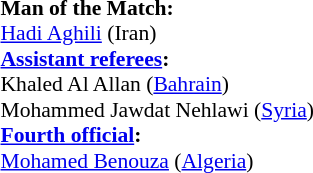<table width=50% style="font-size: 90%">
<tr>
<td><br><strong>Man of the Match:</strong>
<br><a href='#'>Hadi Aghili</a> (Iran)<br><strong><a href='#'>Assistant referees</a>:</strong>
<br>Khaled Al Allan (<a href='#'>Bahrain</a>)
<br>Mohammed Jawdat Nehlawi (<a href='#'>Syria</a>)
<br><strong><a href='#'>Fourth official</a>:</strong>
<br><a href='#'>Mohamed Benouza</a> (<a href='#'>Algeria</a>)</td>
</tr>
</table>
